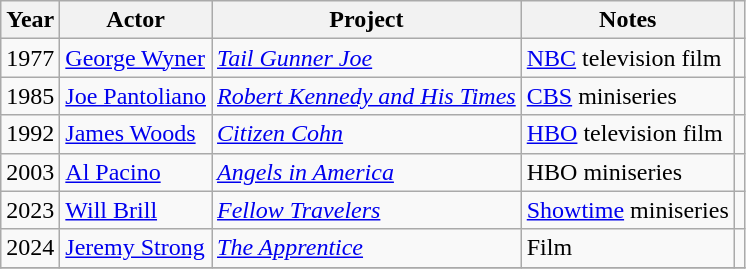<table class="wikitable">
<tr>
<th>Year</th>
<th>Actor</th>
<th>Project</th>
<th>Notes</th>
<th></th>
</tr>
<tr>
<td>1977</td>
<td><a href='#'>George Wyner</a></td>
<td><em><a href='#'>Tail Gunner Joe</a></em></td>
<td><a href='#'>NBC</a> television film</td>
<td></td>
</tr>
<tr>
<td>1985</td>
<td><a href='#'>Joe Pantoliano</a></td>
<td><em><a href='#'>Robert Kennedy and His Times</a></em></td>
<td><a href='#'>CBS</a> miniseries</td>
<td></td>
</tr>
<tr>
<td>1992</td>
<td><a href='#'>James Woods</a></td>
<td><em><a href='#'>Citizen Cohn</a></em></td>
<td><a href='#'>HBO</a> television film</td>
<td></td>
</tr>
<tr>
<td>2003</td>
<td><a href='#'>Al Pacino</a></td>
<td><em><a href='#'>Angels in America</a></em></td>
<td>HBO miniseries</td>
<td></td>
</tr>
<tr>
<td>2023</td>
<td><a href='#'>Will Brill</a></td>
<td><em><a href='#'>Fellow Travelers</a></em></td>
<td><a href='#'>Showtime</a> miniseries</td>
<td></td>
</tr>
<tr>
<td>2024</td>
<td><a href='#'>Jeremy Strong</a></td>
<td><a href='#'><em>The Apprentice</em></a></td>
<td>Film</td>
<td></td>
</tr>
<tr>
</tr>
</table>
